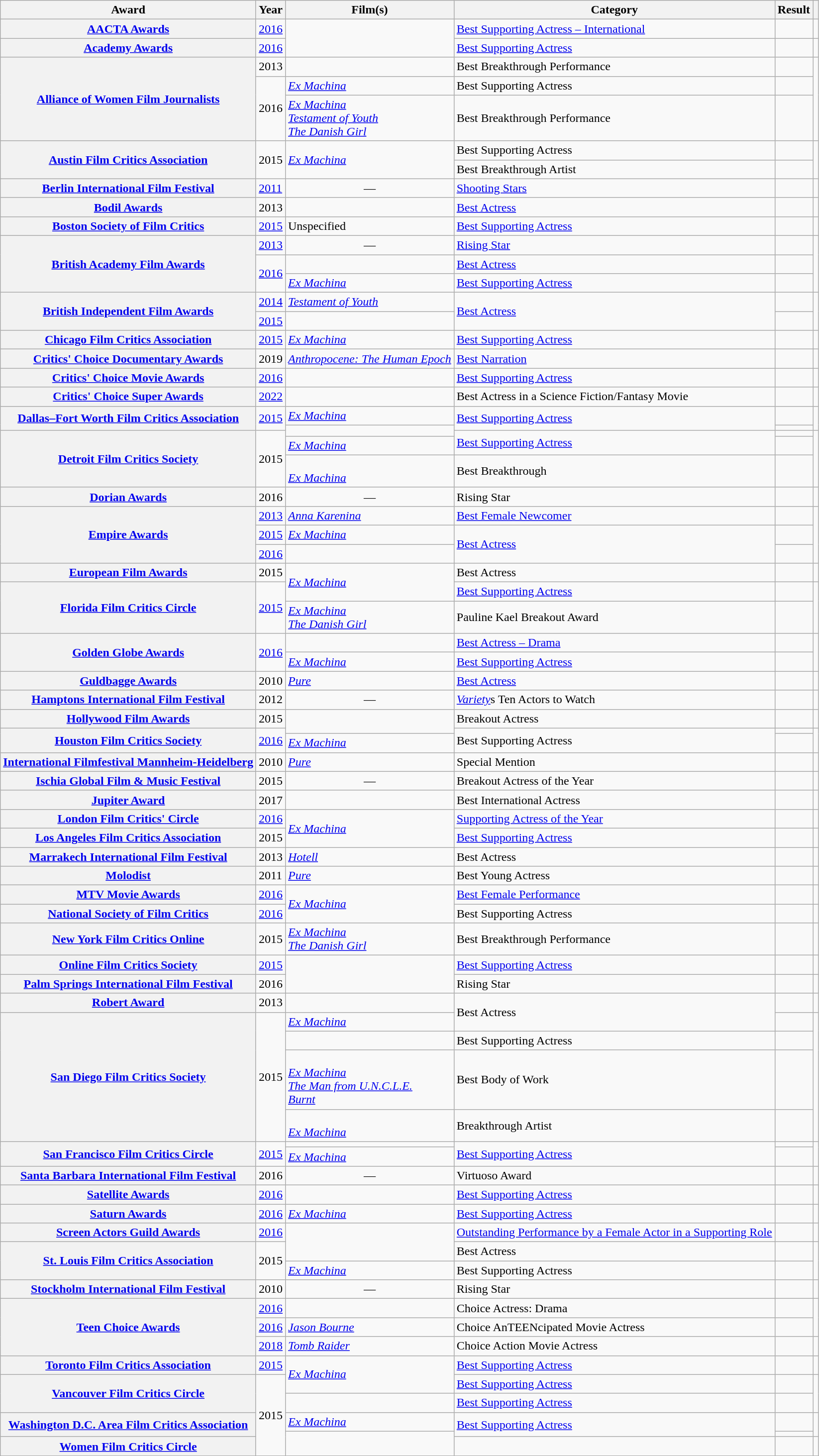<table class="wikitable plainrowheaders sortable">
<tr>
<th scope="col">Award</th>
<th scope="col">Year</th>
<th scope="col">Film(s)</th>
<th scope="col">Category</th>
<th scope="col">Result</th>
<th scope="col" class="unsortable"></th>
</tr>
<tr>
<th scope="row"><a href='#'>AACTA Awards</a></th>
<td><a href='#'>2016</a></td>
<td rowspan="2"><em></em></td>
<td><a href='#'>Best Supporting Actress – International</a></td>
<td></td>
<td style="text-align:center;"></td>
</tr>
<tr>
<th scope="row"><a href='#'>Academy Awards</a></th>
<td><a href='#'>2016</a></td>
<td><a href='#'>Best Supporting Actress</a></td>
<td></td>
<td style="text-align:center;"></td>
</tr>
<tr>
<th scope="row" rowspan="3"><a href='#'>Alliance of Women Film Journalists</a></th>
<td>2013</td>
<td><em></em></td>
<td>Best Breakthrough Performance</td>
<td></td>
<td style="text-align:center;" rowspan="3"><br><br></td>
</tr>
<tr>
<td rowspan="2">2016</td>
<td><em><a href='#'>Ex Machina</a></em></td>
<td>Best Supporting Actress</td>
<td></td>
</tr>
<tr>
<td><em><a href='#'>Ex Machina</a></em><br><em><a href='#'>Testament of Youth</a></em><br><em><a href='#'>The Danish Girl</a></em></td>
<td>Best Breakthrough Performance</td>
<td></td>
</tr>
<tr>
<th scope="row" rowspan="2"><a href='#'>Austin Film Critics Association</a></th>
<td rowspan="2">2015</td>
<td rowspan="2"><em><a href='#'>Ex Machina</a></em></td>
<td>Best Supporting Actress</td>
<td></td>
<td style="text-align:center;" rowspan="2"><br></td>
</tr>
<tr>
<td>Best Breakthrough Artist</td>
<td></td>
</tr>
<tr>
<th scope="row"><a href='#'>Berlin International Film Festival</a></th>
<td><a href='#'>2011</a></td>
<td style="text-align:center;">—</td>
<td><a href='#'>Shooting Stars</a></td>
<td></td>
<td style="text-align:center;"></td>
</tr>
<tr>
<th scope="row"><a href='#'>Bodil Awards</a></th>
<td>2013</td>
<td><em></em></td>
<td><a href='#'>Best Actress</a></td>
<td></td>
<td style="text-align:center;"></td>
</tr>
<tr>
<th scope="row"><a href='#'>Boston Society of Film Critics</a></th>
<td><a href='#'>2015</a></td>
<td>Unspecified</td>
<td><a href='#'>Best Supporting Actress</a></td>
<td></td>
<td style="text-align:center;"></td>
</tr>
<tr>
<th scope="row" rowspan="3"><a href='#'>British Academy Film Awards</a></th>
<td><a href='#'>2013</a></td>
<td style="text-align:center;">—</td>
<td><a href='#'>Rising Star</a></td>
<td></td>
<td style="text-align:center;" rowspan="3"><br></td>
</tr>
<tr>
<td rowspan="2"><a href='#'>2016</a></td>
<td><em></em></td>
<td><a href='#'>Best Actress</a></td>
<td></td>
</tr>
<tr>
<td><em><a href='#'>Ex Machina</a></em></td>
<td><a href='#'>Best Supporting Actress</a></td>
<td></td>
</tr>
<tr>
<th scope="row" rowspan="2"><a href='#'>British Independent Film Awards</a></th>
<td><a href='#'>2014</a></td>
<td><em><a href='#'>Testament of Youth</a></em></td>
<td rowspan="2"><a href='#'>Best Actress</a></td>
<td></td>
<td style="text-align:center;" rowspan="2"><br></td>
</tr>
<tr>
<td><a href='#'>2015</a></td>
<td><em></em></td>
<td></td>
</tr>
<tr>
<th scope="row"><a href='#'>Chicago Film Critics Association</a></th>
<td><a href='#'>2015</a></td>
<td><em><a href='#'>Ex Machina</a></em></td>
<td><a href='#'>Best Supporting Actress</a></td>
<td></td>
<td style="text-align:center;"></td>
</tr>
<tr>
<th scope="row"><a href='#'>Critics' Choice Documentary Awards</a></th>
<td>2019</td>
<td><em><a href='#'>Anthropocene: The Human Epoch</a></em></td>
<td><a href='#'>Best Narration</a></td>
<td></td>
<td style="text-align:center;"></td>
</tr>
<tr>
<th scope="row"><a href='#'>Critics' Choice Movie Awards</a></th>
<td><a href='#'>2016</a></td>
<td><em></em></td>
<td><a href='#'>Best Supporting Actress</a></td>
<td></td>
<td style="text-align:center;"></td>
</tr>
<tr>
<th scope="row"><a href='#'>Critics' Choice Super Awards</a></th>
<td><a href='#'>2022</a></td>
<td><em></em></td>
<td>Best Actress in a Science Fiction/Fantasy Movie</td>
<td></td>
<td style="text-align:center;"></td>
</tr>
<tr>
<th scope="row" rowspan="2"><a href='#'>Dallas–Fort Worth Film Critics Association</a></th>
<td rowspan="2"><a href='#'>2015</a></td>
<td><em><a href='#'>Ex Machina</a></em></td>
<td rowspan="2"><a href='#'>Best Supporting Actress</a></td>
<td></td>
<td style="text-align:center;" rowspan="2"></td>
</tr>
<tr>
<td rowspan="2"><em></em></td>
<td></td>
</tr>
<tr>
<th scope="row" rowspan="3"><a href='#'>Detroit Film Critics Society</a></th>
<td rowspan="3">2015</td>
<td rowspan="2"><a href='#'>Best Supporting Actress</a></td>
<td></td>
<td style="text-align:center;" rowspan="3"><br></td>
</tr>
<tr>
<td><em><a href='#'>Ex Machina</a></em></td>
<td></td>
</tr>
<tr>
<td><em></em><br><em><a href='#'>Ex Machina</a></em></td>
<td>Best Breakthrough</td>
<td></td>
</tr>
<tr>
<th scope="row"><a href='#'>Dorian Awards</a></th>
<td>2016</td>
<td style="text-align:center;">—</td>
<td>Rising Star</td>
<td></td>
<td style="text-align:center;"></td>
</tr>
<tr>
<th scope="row" rowspan="3"><a href='#'>Empire Awards</a></th>
<td><a href='#'>2013</a></td>
<td><em><a href='#'>Anna Karenina</a></em></td>
<td><a href='#'>Best Female Newcomer</a></td>
<td></td>
<td style="text-align:center;" rowspan="3"><br><br></td>
</tr>
<tr>
<td><a href='#'>2015</a></td>
<td><em><a href='#'>Ex Machina</a></em></td>
<td rowspan="2"><a href='#'>Best Actress</a></td>
<td></td>
</tr>
<tr>
<td><a href='#'>2016</a></td>
<td><em></em></td>
<td></td>
</tr>
<tr>
<th scope="row"><a href='#'>European Film Awards</a></th>
<td>2015</td>
<td rowspan="2"><em><a href='#'>Ex Machina</a></em></td>
<td>Best Actress</td>
<td></td>
<td style="text-align:center;"></td>
</tr>
<tr>
<th scope="row" rowspan="2"><a href='#'>Florida Film Critics Circle</a></th>
<td rowspan="2"><a href='#'>2015</a></td>
<td><a href='#'>Best Supporting Actress</a></td>
<td></td>
<td style="text-align:center;" rowspan="2"><br></td>
</tr>
<tr>
<td><em><a href='#'>Ex Machina</a></em><br><em><a href='#'>The Danish Girl</a></em></td>
<td>Pauline Kael Breakout Award</td>
<td></td>
</tr>
<tr>
<th scope="row" rowspan="2"><a href='#'>Golden Globe Awards</a></th>
<td rowspan="2"><a href='#'>2016</a></td>
<td><em></em></td>
<td><a href='#'>Best Actress – Drama</a></td>
<td></td>
<td style="text-align:center;" rowspan="2"></td>
</tr>
<tr>
<td><em><a href='#'>Ex Machina</a></em></td>
<td><a href='#'>Best Supporting Actress</a></td>
<td></td>
</tr>
<tr>
<th scope="row"><a href='#'>Guldbagge Awards</a></th>
<td>2010</td>
<td><em><a href='#'>Pure</a></em></td>
<td><a href='#'>Best Actress</a></td>
<td></td>
<td style="text-align:center;"></td>
</tr>
<tr>
<th scope="row"><a href='#'>Hamptons International Film Festival</a></th>
<td>2012</td>
<td style="text-align:center;">—</td>
<td><em><a href='#'>Variety</a></em>s Ten Actors to Watch</td>
<td></td>
<td style="text-align:center;"></td>
</tr>
<tr>
<th scope="row"><a href='#'>Hollywood Film Awards</a></th>
<td>2015</td>
<td rowspan="2"><em></em></td>
<td>Breakout Actress</td>
<td></td>
<td style="text-align:center;"></td>
</tr>
<tr>
<th scope="row" rowspan="2"><a href='#'>Houston Film Critics Society</a></th>
<td rowspan="2"><a href='#'>2016</a></td>
<td rowspan="2">Best Supporting Actress</td>
<td></td>
<td style="text-align:center;" rowspan="2"><br></td>
</tr>
<tr>
<td><em><a href='#'>Ex Machina</a></em></td>
<td></td>
</tr>
<tr>
<th scope="row"><a href='#'>International Filmfestival Mannheim-Heidelberg</a></th>
<td>2010</td>
<td><em><a href='#'>Pure</a></em></td>
<td>Special Mention</td>
<td></td>
<td style="text-align:center;"></td>
</tr>
<tr>
<th scope="row"><a href='#'>Ischia Global Film & Music Festival</a></th>
<td>2015</td>
<td style="text-align:center;">—</td>
<td>Breakout Actress of the Year</td>
<td></td>
<td style="text-align:center;"></td>
</tr>
<tr>
<th scope="row"><a href='#'>Jupiter Award</a></th>
<td>2017</td>
<td><em></em></td>
<td>Best International Actress</td>
<td></td>
<td style="text-align:center;"></td>
</tr>
<tr>
<th scope="row"><a href='#'>London Film Critics' Circle</a></th>
<td><a href='#'>2016</a></td>
<td rowspan="2"><em><a href='#'>Ex Machina</a></em></td>
<td><a href='#'>Supporting Actress of the Year</a></td>
<td></td>
<td style="text-align:center;"></td>
</tr>
<tr>
<th scope="row"><a href='#'>Los Angeles Film Critics Association</a></th>
<td>2015</td>
<td><a href='#'>Best Supporting Actress</a></td>
<td></td>
<td style="text-align:center;"></td>
</tr>
<tr>
<th scope="row"><a href='#'>Marrakech International Film Festival</a></th>
<td>2013</td>
<td><em><a href='#'>Hotell</a></em></td>
<td>Best Actress</td>
<td></td>
<td style="text-align:center;"></td>
</tr>
<tr>
<th scope="row"><a href='#'>Molodist</a></th>
<td>2011</td>
<td><em><a href='#'>Pure</a></em></td>
<td>Best Young Actress</td>
<td></td>
<td style="text-align:center;"></td>
</tr>
<tr>
<th scope="row"><a href='#'>MTV Movie Awards</a></th>
<td><a href='#'>2016</a></td>
<td rowspan="2"><em><a href='#'>Ex Machina</a></em></td>
<td><a href='#'>Best Female Performance</a></td>
<td></td>
<td style="text-align:center;"></td>
</tr>
<tr>
<th scope="row"><a href='#'>National Society of Film Critics</a></th>
<td><a href='#'>2016</a></td>
<td>Best Supporting Actress</td>
<td></td>
<td style="text-align:center;"></td>
</tr>
<tr>
<th scope="row"><a href='#'>New York Film Critics Online</a></th>
<td>2015</td>
<td><em><a href='#'>Ex Machina</a></em><br><em><a href='#'>The Danish Girl</a></em></td>
<td>Best Breakthrough Performance</td>
<td></td>
<td style="text-align:center;"></td>
</tr>
<tr>
<th scope="row"><a href='#'>Online Film Critics Society</a></th>
<td><a href='#'>2015</a></td>
<td rowspan="2"><em></em></td>
<td><a href='#'>Best Supporting Actress</a></td>
<td></td>
<td style="text-align:center;"></td>
</tr>
<tr>
<th scope="row"><a href='#'>Palm Springs International Film Festival</a></th>
<td>2016</td>
<td>Rising Star</td>
<td></td>
<td style="text-align:center;"></td>
</tr>
<tr>
<th scope="row"><a href='#'>Robert Award</a></th>
<td>2013</td>
<td><em></em></td>
<td rowspan="2">Best Actress</td>
<td></td>
<td style="text-align:center;"></td>
</tr>
<tr>
<th scope="row" rowspan="4"><a href='#'>San Diego Film Critics Society</a></th>
<td rowspan="4">2015</td>
<td><em><a href='#'>Ex Machina</a></em></td>
<td></td>
<td style="text-align:center;" rowspan="4"><br></td>
</tr>
<tr>
<td><em></em></td>
<td>Best Supporting Actress</td>
<td></td>
</tr>
<tr>
<td><em></em><br><em><a href='#'>Ex Machina</a></em><br><em><a href='#'>The Man from U.N.C.L.E.</a></em><br><em><a href='#'>Burnt</a></em></td>
<td>Best Body of Work</td>
<td></td>
</tr>
<tr>
<td><em></em><br><em><a href='#'>Ex Machina</a></em></td>
<td>Breakthrough Artist</td>
<td></td>
</tr>
<tr>
<th scope="row" rowspan="2"><a href='#'>San Francisco Film Critics Circle</a></th>
<td rowspan="2"><a href='#'>2015</a></td>
<td><em></em></td>
<td rowspan="2"><a href='#'>Best Supporting Actress</a></td>
<td></td>
<td style="text-align:center;" rowspan="2"></td>
</tr>
<tr>
<td><em><a href='#'>Ex Machina</a></em></td>
<td></td>
</tr>
<tr>
<th scope="row"><a href='#'>Santa Barbara International Film Festival</a></th>
<td>2016</td>
<td style="text-align:center;">—</td>
<td>Virtuoso Award</td>
<td></td>
<td style="text-align:center;"></td>
</tr>
<tr>
<th scope="row"><a href='#'>Satellite Awards</a></th>
<td><a href='#'>2016</a></td>
<td><em></em></td>
<td><a href='#'>Best Supporting Actress</a></td>
<td></td>
<td style="text-align:center;"><br></td>
</tr>
<tr>
<th scope="row"><a href='#'>Saturn Awards</a></th>
<td><a href='#'>2016</a></td>
<td><em><a href='#'>Ex Machina</a></em></td>
<td><a href='#'>Best Supporting Actress</a></td>
<td></td>
<td style="text-align:center;"></td>
</tr>
<tr>
<th scope="row"><a href='#'>Screen Actors Guild Awards</a></th>
<td><a href='#'>2016</a></td>
<td rowspan="2"><em></em></td>
<td><a href='#'>Outstanding Performance by a Female Actor in a Supporting Role</a></td>
<td></td>
<td style="text-align:center;"></td>
</tr>
<tr>
<th scope="row" rowspan="2"><a href='#'>St. Louis Film Critics Association</a></th>
<td rowspan="2">2015</td>
<td>Best Actress</td>
<td></td>
<td style="text-align:center;" rowspan="2"></td>
</tr>
<tr>
<td><em><a href='#'>Ex Machina</a></em></td>
<td>Best Supporting Actress</td>
<td></td>
</tr>
<tr>
<th scope="row"><a href='#'>Stockholm International Film Festival</a></th>
<td>2010</td>
<td style="text-align:center;">—</td>
<td>Rising Star</td>
<td></td>
<td style="text-align:center;"></td>
</tr>
<tr>
<th scope="row" rowspan="3"><a href='#'>Teen Choice Awards</a></th>
<td><a href='#'>2016</a></td>
<td><em></em></td>
<td>Choice Actress: Drama</td>
<td></td>
<td style="text-align:center;" rowspan="2"><br></td>
</tr>
<tr>
<td><a href='#'>2016</a></td>
<td><em><a href='#'>Jason Bourne</a></em></td>
<td>Choice AnTEENcipated Movie Actress</td>
<td></td>
</tr>
<tr>
<td><a href='#'>2018</a></td>
<td><em><a href='#'>Tomb Raider</a></em></td>
<td>Choice Action Movie Actress</td>
<td></td>
<td style="text-align:center;"></td>
</tr>
<tr>
<th scope="row"><a href='#'>Toronto Film Critics Association</a></th>
<td><a href='#'>2015</a></td>
<td rowspan="2"><em><a href='#'>Ex Machina</a></em></td>
<td><a href='#'>Best Supporting Actress</a></td>
<td></td>
<td style="text-align:center;"></td>
</tr>
<tr>
<th scope="row" rowspan="2"><a href='#'>Vancouver Film Critics Circle</a></th>
<td rowspan="5">2015</td>
<td><a href='#'>Best Supporting Actress</a></td>
<td></td>
<td style="text-align:center;" rowspan="2"><br></td>
</tr>
<tr>
<td><em></em></td>
<td><a href='#'>Best Supporting Actress</a></td>
<td></td>
</tr>
<tr>
<th scope="row" rowspan="2"><a href='#'>Washington D.C. Area Film Critics Association</a></th>
<td><em><a href='#'>Ex Machina</a></em></td>
<td rowspan="2"><a href='#'>Best Supporting Actress</a></td>
<td></td>
<td style="text-align:center;" rowspan="2"></td>
</tr>
<tr>
<td rowspan="2"><em></em></td>
<td></td>
</tr>
<tr>
<th scope="row"><a href='#'>Women Film Critics Circle</a></th>
<td></td>
<td></td>
<td style="text-align:center;"></td>
</tr>
</table>
